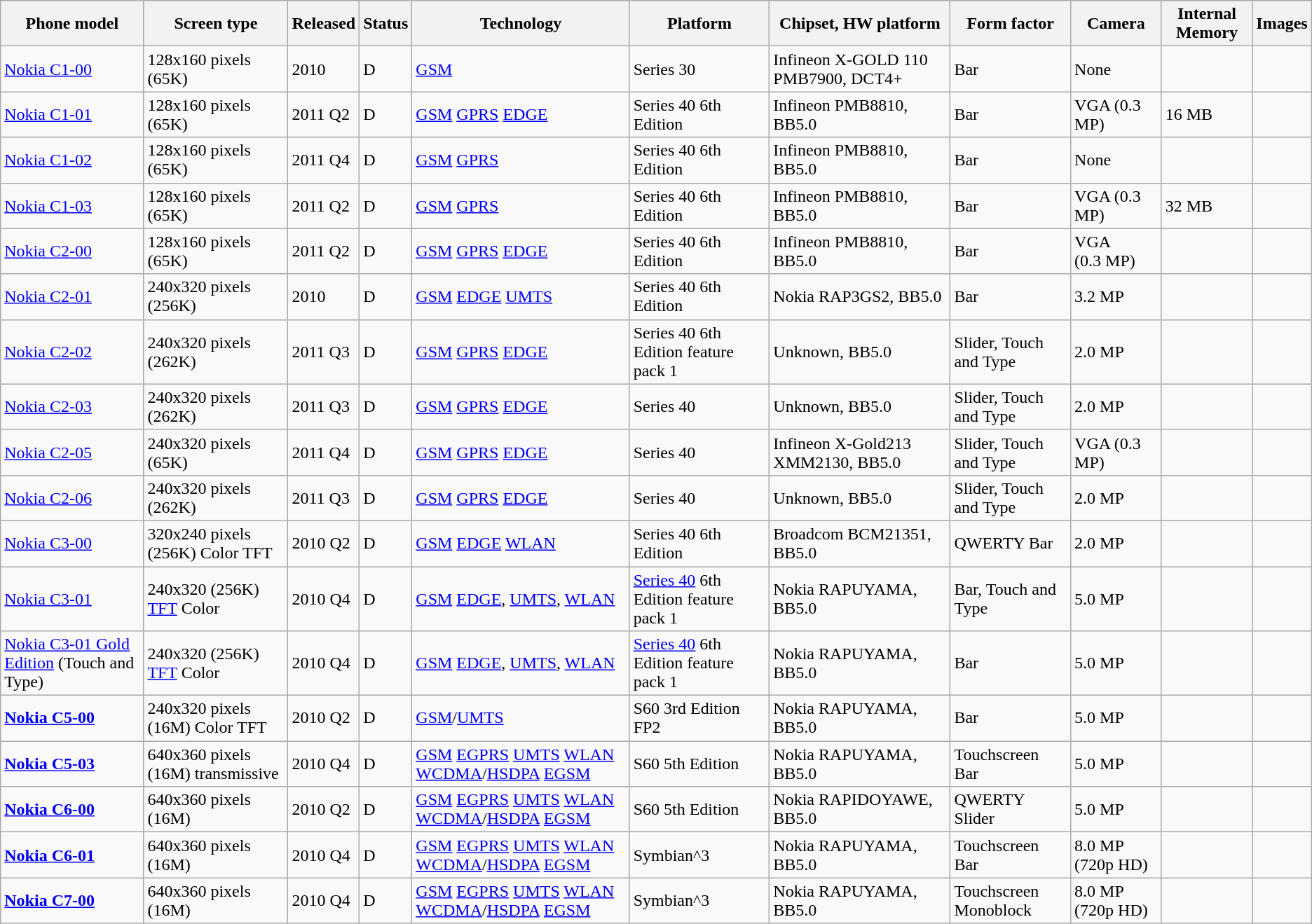<table class="wikitable sortable">
<tr>
<th>Phone model</th>
<th>Screen type</th>
<th>Released</th>
<th>Status</th>
<th>Technology</th>
<th>Platform</th>
<th>Chipset, HW platform</th>
<th>Form factor</th>
<th>Camera</th>
<th>Internal Memory</th>
<th>Images</th>
</tr>
<tr>
<td><a href='#'>Nokia C1-00</a></td>
<td>128x160 pixels (65K)</td>
<td>2010</td>
<td>D</td>
<td><a href='#'>GSM</a></td>
<td>Series 30</td>
<td>Infineon X-GOLD 110 PMB7900, DCT4+</td>
<td>Bar</td>
<td>None</td>
<td></td>
<td></td>
</tr>
<tr>
<td><a href='#'>Nokia C1-01</a></td>
<td>128x160 pixels (65K)</td>
<td>2011 Q2</td>
<td>D</td>
<td><a href='#'>GSM</a> <a href='#'>GPRS</a> <a href='#'>EDGE</a></td>
<td>Series 40 6th Edition</td>
<td>Infineon PMB8810, BB5.0</td>
<td>Bar</td>
<td>VGA (0.3 MP)</td>
<td>16 MB</td>
<td></td>
</tr>
<tr>
<td><a href='#'>Nokia C1-02</a></td>
<td>128x160 pixels (65K)</td>
<td>2011 Q4</td>
<td>D</td>
<td><a href='#'>GSM</a> <a href='#'>GPRS</a></td>
<td>Series 40 6th Edition</td>
<td>Infineon PMB8810, BB5.0</td>
<td>Bar</td>
<td>None</td>
<td></td>
<td></td>
</tr>
<tr>
<td><a href='#'>Nokia C1-03</a></td>
<td>128x160 pixels (65K)</td>
<td>2011 Q2</td>
<td>D</td>
<td><a href='#'>GSM</a> <a href='#'>GPRS</a></td>
<td>Series 40 6th Edition</td>
<td>Infineon PMB8810, BB5.0</td>
<td>Bar</td>
<td>VGA (0.3 MP)</td>
<td>32 MB</td>
<td></td>
</tr>
<tr>
<td><a href='#'>Nokia C2-00</a></td>
<td>128x160 pixels (65K)</td>
<td>2011 Q2</td>
<td>D</td>
<td><a href='#'>GSM</a> <a href='#'>GPRS</a> <a href='#'>EDGE</a></td>
<td>Series 40 6th Edition</td>
<td>Infineon PMB8810, BB5.0</td>
<td>Bar</td>
<td>VGA (0.3 MP)</td>
<td></td>
<td></td>
</tr>
<tr>
<td><a href='#'>Nokia C2-01</a></td>
<td>240x320 pixels (256K)</td>
<td>2010</td>
<td>D</td>
<td><a href='#'>GSM</a> <a href='#'>EDGE</a> <a href='#'>UMTS</a></td>
<td>Series 40 6th Edition</td>
<td>Nokia RAP3GS2, BB5.0</td>
<td>Bar</td>
<td>3.2 MP</td>
<td></td>
<td></td>
</tr>
<tr>
<td><a href='#'>Nokia C2-02</a></td>
<td>240x320 pixels (262K)</td>
<td>2011 Q3</td>
<td>D</td>
<td><a href='#'>GSM</a> <a href='#'>GPRS</a> <a href='#'>EDGE</a></td>
<td>Series 40 6th Edition feature pack 1</td>
<td>Unknown, BB5.0</td>
<td>Slider, Touch and Type</td>
<td>2.0 MP</td>
<td></td>
<td></td>
</tr>
<tr>
<td><a href='#'>Nokia C2-03</a></td>
<td>240x320 pixels (262K)</td>
<td>2011 Q3</td>
<td>D</td>
<td><a href='#'>GSM</a> <a href='#'>GPRS</a> <a href='#'>EDGE</a></td>
<td>Series 40</td>
<td>Unknown, BB5.0</td>
<td>Slider, Touch and Type</td>
<td>2.0 MP</td>
<td></td>
<td></td>
</tr>
<tr>
<td><a href='#'>Nokia C2-05</a></td>
<td>240x320 pixels (65K)</td>
<td>2011 Q4</td>
<td>D</td>
<td><a href='#'>GSM</a> <a href='#'>GPRS</a> <a href='#'>EDGE</a></td>
<td>Series 40</td>
<td>Infineon X-Gold213 XMM2130, BB5.0</td>
<td>Slider, Touch and Type</td>
<td>VGA (0.3 MP)</td>
<td></td>
<td></td>
</tr>
<tr>
<td><a href='#'>Nokia C2-06</a></td>
<td>240x320 pixels (262K)</td>
<td>2011 Q3</td>
<td>D</td>
<td><a href='#'>GSM</a> <a href='#'>GPRS</a> <a href='#'>EDGE</a></td>
<td>Series 40</td>
<td>Unknown, BB5.0</td>
<td>Slider, Touch and Type</td>
<td>2.0 MP</td>
<td></td>
<td></td>
</tr>
<tr>
<td><a href='#'>Nokia C3-00</a></td>
<td>320x240 pixels (256K) Color TFT</td>
<td>2010 Q2</td>
<td>D</td>
<td><a href='#'>GSM</a> <a href='#'>EDGE</a> <a href='#'>WLAN</a></td>
<td>Series 40 6th Edition</td>
<td>Broadcom BCM21351, BB5.0</td>
<td>QWERTY Bar</td>
<td>2.0 MP</td>
<td></td>
<td></td>
</tr>
<tr>
<td><a href='#'>Nokia C3-01</a></td>
<td>240x320 (256K) <a href='#'>TFT</a> Color</td>
<td>2010 Q4</td>
<td>D</td>
<td><a href='#'>GSM</a> <a href='#'>EDGE</a>, <a href='#'>UMTS</a>, <a href='#'>WLAN</a></td>
<td><a href='#'>Series 40</a> 6th Edition feature pack 1</td>
<td>Nokia RAPUYAMA, BB5.0</td>
<td>Bar, Touch and Type</td>
<td>5.0 MP</td>
<td></td>
<td></td>
</tr>
<tr>
<td><a href='#'>Nokia C3-01 Gold Edition</a> (Touch and Type)</td>
<td>240x320 (256K) <a href='#'>TFT</a> Color</td>
<td>2010 Q4</td>
<td>D</td>
<td><a href='#'>GSM</a> <a href='#'>EDGE</a>, <a href='#'>UMTS</a>, <a href='#'>WLAN</a></td>
<td><a href='#'>Series 40</a> 6th Edition feature pack 1</td>
<td>Nokia RAPUYAMA, BB5.0</td>
<td>Bar</td>
<td>5.0 MP</td>
<td></td>
<td></td>
</tr>
<tr>
<td><strong><a href='#'>Nokia C5-00</a></strong></td>
<td>240x320 pixels (16M) Color TFT</td>
<td>2010 Q2</td>
<td>D</td>
<td><a href='#'>GSM</a>/<a href='#'>UMTS</a></td>
<td>S60 3rd Edition FP2</td>
<td>Nokia RAPUYAMA, BB5.0</td>
<td>Bar</td>
<td>5.0 MP</td>
<td></td>
<td></td>
</tr>
<tr>
<td><strong><a href='#'>Nokia C5-03</a></strong></td>
<td>640x360 pixels (16M) transmissive</td>
<td>2010 Q4</td>
<td>D</td>
<td><a href='#'>GSM</a> <a href='#'>EGPRS</a> <a href='#'>UMTS</a> <a href='#'>WLAN</a> <a href='#'>WCDMA</a>/<a href='#'>HSDPA</a> <a href='#'>EGSM</a></td>
<td>S60 5th Edition</td>
<td>Nokia RAPUYAMA, BB5.0</td>
<td>Touchscreen Bar</td>
<td>5.0 MP</td>
<td></td>
<td></td>
</tr>
<tr>
<td><strong><a href='#'>Nokia C6-00</a></strong></td>
<td>640x360 pixels (16M)</td>
<td>2010 Q2</td>
<td>D</td>
<td><a href='#'>GSM</a> <a href='#'>EGPRS</a> <a href='#'>UMTS</a> <a href='#'>WLAN</a> <a href='#'>WCDMA</a>/<a href='#'>HSDPA</a> <a href='#'>EGSM</a></td>
<td>S60 5th Edition</td>
<td>Nokia RAPIDOYAWE, BB5.0</td>
<td>QWERTY Slider</td>
<td>5.0 MP</td>
<td></td>
<td></td>
</tr>
<tr>
<td><strong><a href='#'>Nokia C6-01</a></strong></td>
<td>640x360 pixels (16M)</td>
<td>2010 Q4</td>
<td>D</td>
<td><a href='#'>GSM</a> <a href='#'>EGPRS</a> <a href='#'>UMTS</a> <a href='#'>WLAN</a> <a href='#'>WCDMA</a>/<a href='#'>HSDPA</a> <a href='#'>EGSM</a></td>
<td>Symbian^3</td>
<td>Nokia RAPUYAMA, BB5.0</td>
<td>Touchscreen Bar</td>
<td>8.0 MP (720p HD)</td>
<td></td>
<td></td>
</tr>
<tr>
<td><strong><a href='#'>Nokia C7-00</a></strong></td>
<td>640x360 pixels (16M)</td>
<td>2010 Q4</td>
<td>D</td>
<td><a href='#'>GSM</a> <a href='#'>EGPRS</a> <a href='#'>UMTS</a> <a href='#'>WLAN</a> <a href='#'>WCDMA</a>/<a href='#'>HSDPA</a> <a href='#'>EGSM</a></td>
<td>Symbian^3</td>
<td>Nokia RAPUYAMA, BB5.0</td>
<td>Touchscreen Monoblock</td>
<td>8.0 MP (720p HD)</td>
<td></td>
<td></td>
</tr>
</table>
